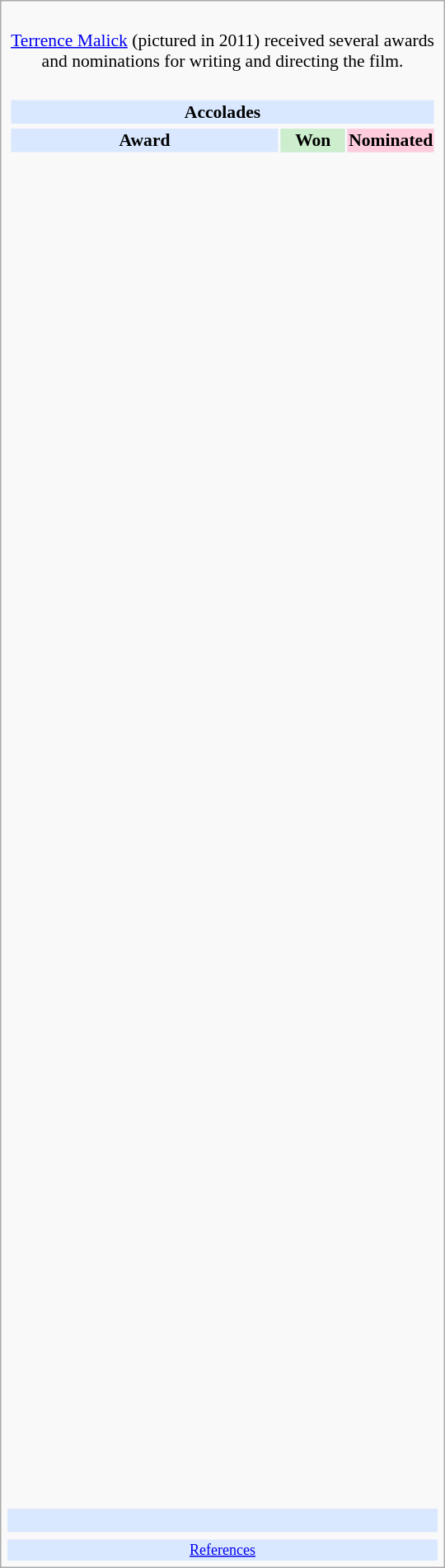<table class="infobox" style="width: 25em; text-align: left; font-size: 90%; vertical-align: middle;">
<tr>
<td colspan="5" style="text-align:center;"><br><a href='#'>Terrence Malick</a> (pictured in 2011) received several awards and nominations for writing and directing the film.</td>
</tr>
<tr>
<td colspan=3><br><table class="collapsible collapsed" width=100%>
<tr>
<th colspan=3 style="background-color: #D9E8FF; text-align: center;">Accolades</th>
</tr>
<tr>
</tr>
<tr style="background:#d9e8ff; text-align:center;">
<td style="text-align:center;"><strong>Award</strong></td>
<td style="text-align:center; background:#cec; text-size:0.9em; width:50px;"><strong>Won</strong></td>
<td style="text-align:center; background:#fcd; text-size:0.9em; width:50px;"><strong>Nominated</strong></td>
</tr>
<tr>
<td style="text-align:center;"><br></td>
<td></td>
<td></td>
</tr>
<tr>
<td style="text-align:center;"><br></td>
<td></td>
<td></td>
</tr>
<tr>
<td style="text-align:center;"><br></td>
<td></td>
<td></td>
</tr>
<tr>
<td style="text-align:center;"><br></td>
<td></td>
<td></td>
</tr>
<tr>
<td style="text-align:center;"><br></td>
<td></td>
<td></td>
</tr>
<tr>
<td style="text-align:center;"><br></td>
<td></td>
<td></td>
</tr>
<tr>
<td style="text-align:center;"><br></td>
<td></td>
<td></td>
</tr>
<tr>
<td style="text-align:center;"><br></td>
<td></td>
<td></td>
</tr>
<tr>
<td style="text-align:center;"><br></td>
<td></td>
<td></td>
</tr>
<tr>
<td style="text-align:center;"><br></td>
<td></td>
<td></td>
</tr>
<tr>
<td style="text-align:center;"><br></td>
<td></td>
<td></td>
</tr>
<tr>
<td style="text-align:center;"><br></td>
<td></td>
<td></td>
</tr>
<tr>
<td style="text-align:center;"><br></td>
<td></td>
<td></td>
</tr>
<tr>
<td style="text-align:center;"><br></td>
<td></td>
<td></td>
</tr>
<tr>
<td style="text-align:center;"><br></td>
<td></td>
<td></td>
</tr>
<tr>
<td style="text-align:center;"><br></td>
<td></td>
<td></td>
</tr>
<tr>
<td style="text-align:center;"><br></td>
<td></td>
<td></td>
</tr>
<tr>
<td style="text-align:center;"><br></td>
<td></td>
<td></td>
</tr>
<tr>
<td style="text-align:center;"><br></td>
<td></td>
<td></td>
</tr>
<tr>
<td style="text-align:center;"><br></td>
<td></td>
<td></td>
</tr>
<tr>
<td style="text-align:center;"><br></td>
<td></td>
<td></td>
</tr>
<tr>
<td style="text-align:center;"><br></td>
<td></td>
<td></td>
</tr>
<tr>
<td style="text-align:center;"><br></td>
<td></td>
<td></td>
</tr>
<tr>
<td style="text-align:center;"><br></td>
<td></td>
<td></td>
</tr>
<tr>
<td style="text-align:center;"><br></td>
<td></td>
<td></td>
</tr>
<tr>
<td style="text-align:center;"><br></td>
<td></td>
<td></td>
</tr>
<tr>
<td style="text-align:center;"><br></td>
<td></td>
<td></td>
</tr>
<tr>
<td style="text-align:center;"><br></td>
<td></td>
<td></td>
</tr>
<tr>
<td style="text-align:center;"><br></td>
<td></td>
<td></td>
</tr>
<tr>
<td style="text-align:center;"><br></td>
<td></td>
<td></td>
</tr>
<tr>
<td style="text-align:center;"><br></td>
<td></td>
<td></td>
</tr>
<tr>
<td style="text-align:center;"><br></td>
<td></td>
<td></td>
</tr>
<tr>
<td style="text-align:center;"><br></td>
<td></td>
<td></td>
</tr>
<tr>
<td style="text-align:center;"><br></td>
<td></td>
<td></td>
</tr>
<tr>
<td style="text-align:center;"><br></td>
<td></td>
<td></td>
</tr>
<tr>
<td style="text-align:center;"><br></td>
<td></td>
<td></td>
</tr>
<tr>
<td style="text-align:center;"><br></td>
<td></td>
<td></td>
</tr>
<tr>
<td style="text-align:center;"><br></td>
<td></td>
<td></td>
</tr>
<tr>
<td style="text-align:center;"><br></td>
<td></td>
<td></td>
</tr>
<tr>
<td style="text-align:center;"><br></td>
<td></td>
<td></td>
</tr>
<tr>
<td style="text-align:center;"><br></td>
<td></td>
<td></td>
</tr>
<tr>
<td style="text-align:center;"><br></td>
<td></td>
<td></td>
</tr>
<tr>
<td style="text-align:center;"><br></td>
<td></td>
<td></td>
</tr>
<tr>
<td style="text-align:center;"><br></td>
<td></td>
<td></td>
</tr>
<tr>
<td style="text-align:center;"><br></td>
<td></td>
<td></td>
</tr>
<tr>
<td style="text-align:center;"><br></td>
<td></td>
<td></td>
</tr>
<tr>
<td style="text-align:center;"><br></td>
<td></td>
<td></td>
</tr>
<tr>
<td style="text-align:center;"><br></td>
<td></td>
<td></td>
</tr>
<tr>
<td style="text-align:center;"><br></td>
<td></td>
<td></td>
</tr>
<tr>
<td style="text-align:center;"><br></td>
<td></td>
<td></td>
</tr>
<tr>
<td style="text-align:center;"><br></td>
<td></td>
<td></td>
</tr>
<tr>
<td style="text-align:center;"><br></td>
<td></td>
<td></td>
</tr>
</table>
</td>
</tr>
<tr style="background:#d9e8ff;">
<td style="text-align:center;" colspan="3"><br></td>
</tr>
<tr>
<td></td>
<td></td>
<td></td>
</tr>
<tr style="background:#d9e8ff;">
<td colspan="3" style="font-size: smaller; text-align:center;"><a href='#'>References</a></td>
</tr>
</table>
